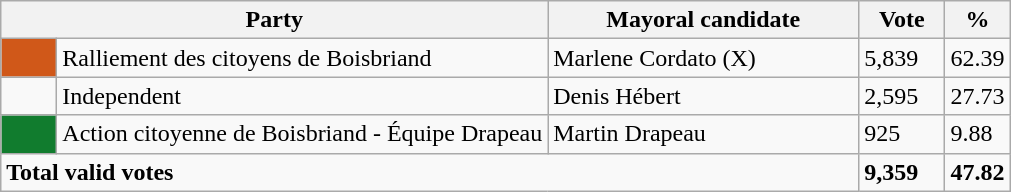<table class="wikitable">
<tr>
<th bgcolor="#DDDDFF" width="230px" colspan="2">Party</th>
<th bgcolor="#DDDDFF" width="200px">Mayoral candidate</th>
<th bgcolor="#DDDDFF" width="50px">Vote</th>
<th bgcolor="#DDDDFF" width="30px">%</th>
</tr>
<tr>
<td bgcolor=#D05819 width="30px"> </td>
<td>Ralliement des citoyens de Boisbriand</td>
<td>Marlene Cordato (X)</td>
<td>5,839</td>
<td>62.39</td>
</tr>
<tr>
<td> </td>
<td>Independent</td>
<td>Denis Hébert</td>
<td>2,595</td>
<td>27.73</td>
</tr>
<tr>
<td bgcolor=#117C2E width="30px"> </td>
<td>Action citoyenne de Boisbriand - Équipe Drapeau</td>
<td>Martin Drapeau</td>
<td>925</td>
<td>9.88</td>
</tr>
<tr>
<td colspan="3"><strong>Total valid votes</strong></td>
<td><strong>9,359</strong></td>
<td><strong>47.82</strong></td>
</tr>
</table>
